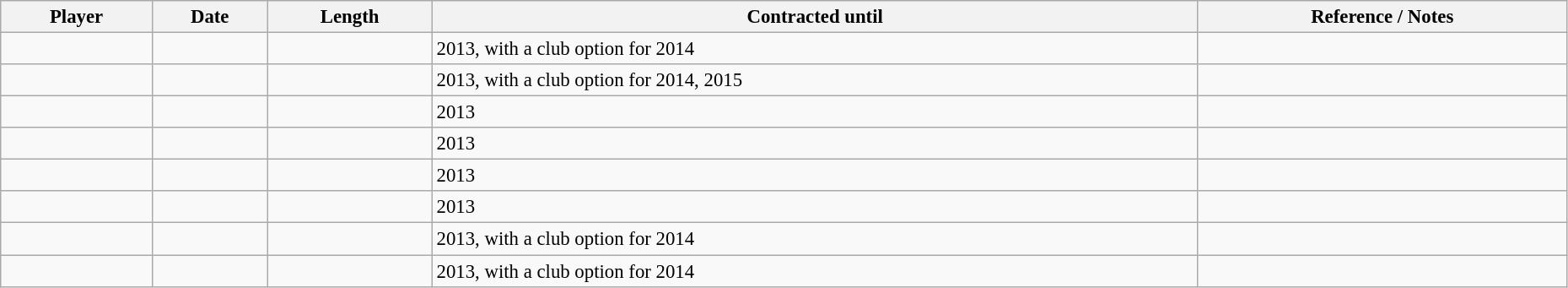<table class="wikitable sortable" style="width:98%; text-align:center; font-size:95%; text-align:left;">
<tr>
<th>Player</th>
<th>Date</th>
<th>Length</th>
<th>Contracted until</th>
<th>Reference / Notes</th>
</tr>
<tr>
<td></td>
<td></td>
<td></td>
<td>2013, with a club option for 2014</td>
<td></td>
</tr>
<tr>
<td></td>
<td></td>
<td></td>
<td>2013, with a club option for 2014, 2015</td>
<td></td>
</tr>
<tr>
<td></td>
<td></td>
<td></td>
<td>2013</td>
<td></td>
</tr>
<tr>
<td></td>
<td></td>
<td></td>
<td>2013</td>
<td></td>
</tr>
<tr>
<td></td>
<td></td>
<td></td>
<td>2013</td>
<td></td>
</tr>
<tr>
<td></td>
<td></td>
<td></td>
<td>2013</td>
<td></td>
</tr>
<tr>
<td></td>
<td></td>
<td></td>
<td>2013, with a club option for 2014</td>
<td></td>
</tr>
<tr>
<td></td>
<td></td>
<td></td>
<td>2013, with a club option for 2014</td>
<td></td>
</tr>
</table>
